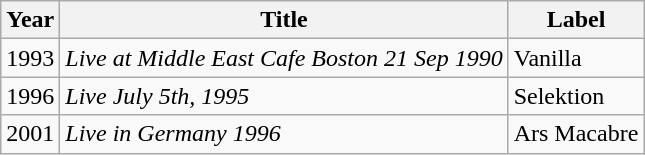<table class="wikitable">
<tr>
<th>Year</th>
<th>Title</th>
<th>Label</th>
</tr>
<tr>
<td>1993</td>
<td><em>Live at Middle East Cafe Boston 21 Sep 1990</em></td>
<td>Vanilla</td>
</tr>
<tr>
<td>1996</td>
<td><em>Live July 5th, 1995</em></td>
<td>Selektion</td>
</tr>
<tr>
<td>2001</td>
<td><em>Live in Germany 1996</em></td>
<td>Ars Macabre</td>
</tr>
</table>
